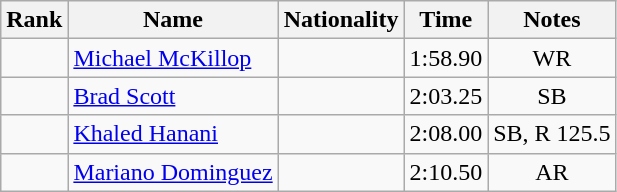<table class="wikitable sortable" style="text-align:center">
<tr>
<th>Rank</th>
<th>Name</th>
<th>Nationality</th>
<th>Time</th>
<th>Notes</th>
</tr>
<tr>
<td></td>
<td align=left><a href='#'>Michael McKillop</a></td>
<td align=left></td>
<td>1:58.90</td>
<td>WR</td>
</tr>
<tr>
<td></td>
<td align=left><a href='#'>Brad Scott</a></td>
<td align=left></td>
<td>2:03.25</td>
<td>SB</td>
</tr>
<tr>
<td></td>
<td align=left><a href='#'>Khaled Hanani</a></td>
<td align=left></td>
<td>2:08.00</td>
<td>SB, R 125.5</td>
</tr>
<tr>
<td></td>
<td align=left><a href='#'>Mariano Dominguez</a></td>
<td align=left></td>
<td>2:10.50</td>
<td>AR</td>
</tr>
</table>
